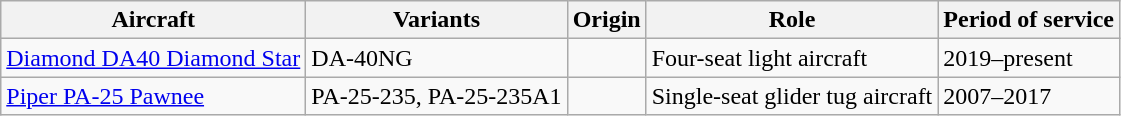<table class= "wikitable sortable">
<tr>
<th>Aircraft</th>
<th>Variants</th>
<th>Origin</th>
<th>Role</th>
<th>Period of service</th>
</tr>
<tr>
<td><a href='#'>Diamond DA40 Diamond Star</a></td>
<td>DA-40NG</td>
<td></td>
<td>Four-seat light aircraft</td>
<td>2019–present</td>
</tr>
<tr>
<td><a href='#'>Piper PA-25 Pawnee</a></td>
<td>PA-25-235, PA-25-235A1</td>
<td></td>
<td>Single-seat glider tug aircraft</td>
<td>2007–2017</td>
</tr>
</table>
